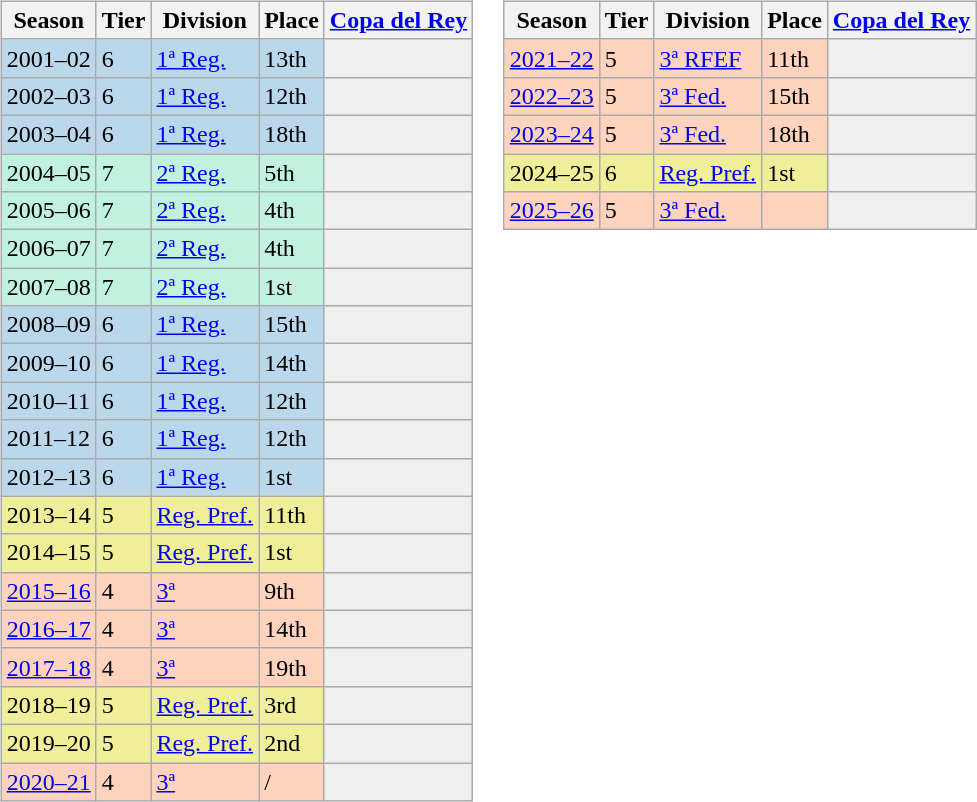<table>
<tr>
<td valign="top" width=0%><br><table class="wikitable">
<tr style="background:#f0f6fa;">
<th>Season</th>
<th>Tier</th>
<th>Division</th>
<th>Place</th>
<th><a href='#'>Copa del Rey</a></th>
</tr>
<tr>
<td style="background:#BBD7EC;">2001–02</td>
<td style="background:#BBD7EC;">6</td>
<td style="background:#BBD7EC;"><a href='#'>1ª Reg.</a></td>
<td style="background:#BBD7EC;">13th</td>
<th style="background:#efefef;"></th>
</tr>
<tr>
<td style="background:#BBD7EC;">2002–03</td>
<td style="background:#BBD7EC;">6</td>
<td style="background:#BBD7EC;"><a href='#'>1ª Reg.</a></td>
<td style="background:#BBD7EC;">12th</td>
<th style="background:#efefef;"></th>
</tr>
<tr>
<td style="background:#BBD7EC;">2003–04</td>
<td style="background:#BBD7EC;">6</td>
<td style="background:#BBD7EC;"><a href='#'>1ª Reg.</a></td>
<td style="background:#BBD7EC;">18th</td>
<th style="background:#efefef;"></th>
</tr>
<tr>
<td style="background:#C0F2DF;">2004–05</td>
<td style="background:#C0F2DF;">7</td>
<td style="background:#C0F2DF;"><a href='#'>2ª Reg.</a></td>
<td style="background:#C0F2DF;">5th</td>
<th style="background:#efefef;"></th>
</tr>
<tr>
<td style="background:#C0F2DF;">2005–06</td>
<td style="background:#C0F2DF;">7</td>
<td style="background:#C0F2DF;"><a href='#'>2ª Reg.</a></td>
<td style="background:#C0F2DF;">4th</td>
<th style="background:#efefef;"></th>
</tr>
<tr>
<td style="background:#C0F2DF;">2006–07</td>
<td style="background:#C0F2DF;">7</td>
<td style="background:#C0F2DF;"><a href='#'>2ª Reg.</a></td>
<td style="background:#C0F2DF;">4th</td>
<th style="background:#efefef;"></th>
</tr>
<tr>
<td style="background:#C0F2DF;">2007–08</td>
<td style="background:#C0F2DF;">7</td>
<td style="background:#C0F2DF;"><a href='#'>2ª Reg.</a></td>
<td style="background:#C0F2DF;">1st</td>
<th style="background:#efefef;"></th>
</tr>
<tr>
<td style="background:#BBD7EC;">2008–09</td>
<td style="background:#BBD7EC;">6</td>
<td style="background:#BBD7EC;"><a href='#'>1ª Reg.</a></td>
<td style="background:#BBD7EC;">15th</td>
<th style="background:#efefef;"></th>
</tr>
<tr>
<td style="background:#BBD7EC;">2009–10</td>
<td style="background:#BBD7EC;">6</td>
<td style="background:#BBD7EC;"><a href='#'>1ª Reg.</a></td>
<td style="background:#BBD7EC;">14th</td>
<th style="background:#efefef;"></th>
</tr>
<tr>
<td style="background:#BBD7EC;">2010–11</td>
<td style="background:#BBD7EC;">6</td>
<td style="background:#BBD7EC;"><a href='#'>1ª Reg.</a></td>
<td style="background:#BBD7EC;">12th</td>
<th style="background:#efefef;"></th>
</tr>
<tr>
<td style="background:#BBD7EC;">2011–12</td>
<td style="background:#BBD7EC;">6</td>
<td style="background:#BBD7EC;"><a href='#'>1ª Reg.</a></td>
<td style="background:#BBD7EC;">12th</td>
<th style="background:#efefef;"></th>
</tr>
<tr>
<td style="background:#BBD7EC;">2012–13</td>
<td style="background:#BBD7EC;">6</td>
<td style="background:#BBD7EC;"><a href='#'>1ª Reg.</a></td>
<td style="background:#BBD7EC;">1st</td>
<th style="background:#efefef;"></th>
</tr>
<tr>
<td style="background:#EFEF99;">2013–14</td>
<td style="background:#EFEF99;">5</td>
<td style="background:#EFEF99;"><a href='#'>Reg. Pref.</a></td>
<td style="background:#EFEF99;">11th</td>
<th style="background:#efefef;"></th>
</tr>
<tr>
<td style="background:#EFEF99;">2014–15</td>
<td style="background:#EFEF99;">5</td>
<td style="background:#EFEF99;"><a href='#'>Reg. Pref.</a></td>
<td style="background:#EFEF99;">1st</td>
<th style="background:#efefef;"></th>
</tr>
<tr>
<td style="background:#FFD3BD;"><a href='#'>2015–16</a></td>
<td style="background:#FFD3BD;">4</td>
<td style="background:#FFD3BD;"><a href='#'>3ª</a></td>
<td style="background:#FFD3BD;">9th</td>
<td style="background:#efefef;"></td>
</tr>
<tr>
<td style="background:#FFD3BD;"><a href='#'>2016–17</a></td>
<td style="background:#FFD3BD;">4</td>
<td style="background:#FFD3BD;"><a href='#'>3ª</a></td>
<td style="background:#FFD3BD;">14th</td>
<td style="background:#efefef;"></td>
</tr>
<tr>
<td style="background:#FFD3BD;"><a href='#'>2017–18</a></td>
<td style="background:#FFD3BD;">4</td>
<td style="background:#FFD3BD;"><a href='#'>3ª</a></td>
<td style="background:#FFD3BD;">19th</td>
<td style="background:#efefef;"></td>
</tr>
<tr>
<td style="background:#EFEF99;">2018–19</td>
<td style="background:#EFEF99;">5</td>
<td style="background:#EFEF99;"><a href='#'>Reg. Pref.</a></td>
<td style="background:#EFEF99;">3rd</td>
<th style="background:#efefef;"></th>
</tr>
<tr>
<td style="background:#EFEF99;">2019–20</td>
<td style="background:#EFEF99;">5</td>
<td style="background:#EFEF99;"><a href='#'>Reg. Pref.</a></td>
<td style="background:#EFEF99;">2nd</td>
<th style="background:#efefef;"></th>
</tr>
<tr>
<td style="background:#FFD3BD;"><a href='#'>2020–21</a></td>
<td style="background:#FFD3BD;">4</td>
<td style="background:#FFD3BD;"><a href='#'>3ª</a></td>
<td style="background:#FFD3BD;"> / </td>
<td style="background:#efefef;"></td>
</tr>
</table>
</td>
<td valign="top" width=0%><br><table class="wikitable">
<tr style="background:#f0f6fa;">
<th>Season</th>
<th>Tier</th>
<th>Division</th>
<th>Place</th>
<th><a href='#'>Copa del Rey</a></th>
</tr>
<tr>
<td style="background:#FFD3BD;"><a href='#'>2021–22</a></td>
<td style="background:#FFD3BD;">5</td>
<td style="background:#FFD3BD;"><a href='#'>3ª RFEF</a></td>
<td style="background:#FFD3BD;">11th</td>
<td style="background:#efefef;"></td>
</tr>
<tr>
<td style="background:#FFD3BD;"><a href='#'>2022–23</a></td>
<td style="background:#FFD3BD;">5</td>
<td style="background:#FFD3BD;"><a href='#'>3ª Fed.</a></td>
<td style="background:#FFD3BD;">15th</td>
<td style="background:#efefef;"></td>
</tr>
<tr>
<td style="background:#FFD3BD;"><a href='#'>2023–24</a></td>
<td style="background:#FFD3BD;">5</td>
<td style="background:#FFD3BD;"><a href='#'>3ª Fed.</a></td>
<td style="background:#FFD3BD;">18th</td>
<td style="background:#efefef;"></td>
</tr>
<tr>
<td style="background:#EFEF99;">2024–25</td>
<td style="background:#EFEF99;">6</td>
<td style="background:#EFEF99;"><a href='#'>Reg. Pref.</a></td>
<td style="background:#EFEF99;">1st</td>
<th style="background:#efefef;"></th>
</tr>
<tr>
<td style="background:#FFD3BD;"><a href='#'>2025–26</a></td>
<td style="background:#FFD3BD;">5</td>
<td style="background:#FFD3BD;"><a href='#'>3ª Fed.</a></td>
<td style="background:#FFD3BD;"></td>
<td style="background:#efefef;"></td>
</tr>
</table>
</td>
</tr>
</table>
